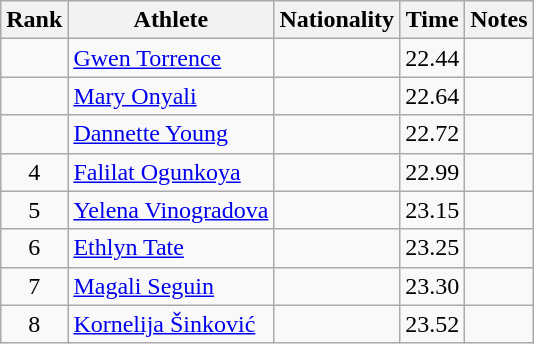<table class="wikitable sortable" style="text-align:center">
<tr>
<th>Rank</th>
<th>Athlete</th>
<th>Nationality</th>
<th>Time</th>
<th>Notes</th>
</tr>
<tr>
<td></td>
<td align=left><a href='#'>Gwen Torrence</a></td>
<td align=left></td>
<td>22.44</td>
<td></td>
</tr>
<tr>
<td></td>
<td align=left><a href='#'>Mary Onyali</a></td>
<td align=left></td>
<td>22.64</td>
<td></td>
</tr>
<tr>
<td></td>
<td align=left><a href='#'>Dannette Young</a></td>
<td align=left></td>
<td>22.72</td>
<td></td>
</tr>
<tr>
<td>4</td>
<td align=left><a href='#'>Falilat Ogunkoya</a></td>
<td align=left></td>
<td>22.99</td>
<td></td>
</tr>
<tr>
<td>5</td>
<td align=left><a href='#'>Yelena Vinogradova</a></td>
<td align=left></td>
<td>23.15</td>
<td></td>
</tr>
<tr>
<td>6</td>
<td align=left><a href='#'>Ethlyn Tate</a></td>
<td align=left></td>
<td>23.25</td>
<td></td>
</tr>
<tr>
<td>7</td>
<td align=left><a href='#'>Magali Seguin</a></td>
<td align=left></td>
<td>23.30</td>
<td></td>
</tr>
<tr>
<td>8</td>
<td align=left><a href='#'>Kornelija Šinković</a></td>
<td align=left></td>
<td>23.52</td>
<td></td>
</tr>
</table>
